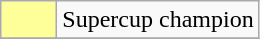<table class="wikitable plainrowheaders">
<tr>
<th scope="row"  style="background:#ff9;" width=30></th>
<td>Supercup champion</td>
</tr>
<tr>
</tr>
</table>
